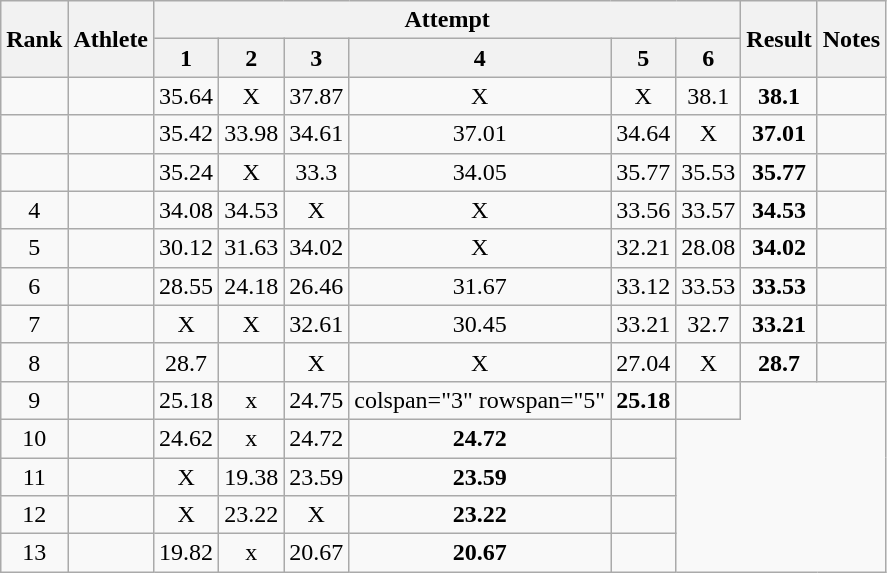<table class='wikitable'>
<tr>
<th rowspan=2>Rank</th>
<th rowspan=2>Athlete</th>
<th colspan=6>Attempt</th>
<th rowspan=2>Result</th>
<th rowspan=2>Notes</th>
</tr>
<tr>
<th>1</th>
<th>2</th>
<th>3</th>
<th>4</th>
<th>5</th>
<th>6</th>
</tr>
<tr align=center>
<td></td>
<td align=left></td>
<td>35.64</td>
<td>X</td>
<td>37.87</td>
<td>X</td>
<td>X</td>
<td>38.1</td>
<td><strong>38.1</strong></td>
<td></td>
</tr>
<tr align=center>
<td></td>
<td align=left></td>
<td>35.42</td>
<td>33.98</td>
<td>34.61</td>
<td>37.01</td>
<td>34.64</td>
<td>X</td>
<td><strong>37.01</strong></td>
<td></td>
</tr>
<tr align=center>
<td></td>
<td align=left></td>
<td>35.24</td>
<td>X</td>
<td>33.3</td>
<td>34.05</td>
<td>35.77</td>
<td>35.53</td>
<td><strong>35.77</strong></td>
<td></td>
</tr>
<tr align=center>
<td>4</td>
<td align=left></td>
<td>34.08</td>
<td>34.53</td>
<td>X</td>
<td>X</td>
<td>33.56</td>
<td>33.57</td>
<td><strong>34.53</strong></td>
<td></td>
</tr>
<tr align=center>
<td>5</td>
<td align=left></td>
<td>30.12</td>
<td>31.63</td>
<td>34.02</td>
<td>X</td>
<td>32.21</td>
<td>28.08</td>
<td><strong>34.02</strong></td>
<td></td>
</tr>
<tr align=center>
<td>6</td>
<td align=left></td>
<td>28.55</td>
<td>24.18</td>
<td>26.46</td>
<td>31.67</td>
<td>33.12</td>
<td>33.53</td>
<td><strong>33.53</strong></td>
<td></td>
</tr>
<tr align=center>
<td>7</td>
<td align=left></td>
<td>X</td>
<td>X</td>
<td>32.61</td>
<td>30.45</td>
<td>33.21</td>
<td>32.7</td>
<td><strong>33.21</strong></td>
<td></td>
</tr>
<tr align=center>
<td>8</td>
<td align=left></td>
<td>28.7</td>
<td></td>
<td>X</td>
<td>X</td>
<td>27.04</td>
<td>X</td>
<td><strong>28.7</strong></td>
<td></td>
</tr>
<tr align=center>
<td>9</td>
<td align=left></td>
<td>25.18</td>
<td>x</td>
<td>24.75</td>
<td>colspan="3" rowspan="5" </td>
<td><strong>25.18</strong></td>
<td></td>
</tr>
<tr align=center>
<td>10</td>
<td align=left></td>
<td>24.62</td>
<td>x</td>
<td>24.72</td>
<td><strong>24.72</strong></td>
<td></td>
</tr>
<tr align=center>
<td>11</td>
<td align=left></td>
<td>X</td>
<td>19.38</td>
<td>23.59</td>
<td><strong>23.59</strong></td>
<td></td>
</tr>
<tr align=center>
<td>12</td>
<td align=left></td>
<td>X</td>
<td>23.22</td>
<td>X</td>
<td><strong>23.22</strong></td>
<td></td>
</tr>
<tr align=center>
<td>13</td>
<td align=left></td>
<td>19.82</td>
<td>x</td>
<td>20.67</td>
<td><strong>20.67</strong></td>
<td></td>
</tr>
</table>
